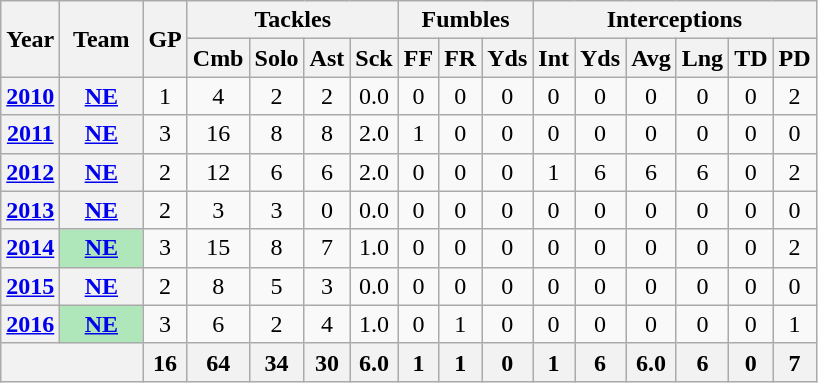<table class="wikitable" style="text-align:center;">
<tr>
<th rowspan="2">Year</th>
<th rowspan="2">Team</th>
<th rowspan="2">GP</th>
<th colspan="4">Tackles</th>
<th colspan="3">Fumbles</th>
<th colspan="6">Interceptions</th>
</tr>
<tr>
<th>Cmb</th>
<th>Solo</th>
<th>Ast</th>
<th>Sck</th>
<th>FF</th>
<th>FR</th>
<th>Yds</th>
<th>Int</th>
<th>Yds</th>
<th>Avg</th>
<th>Lng</th>
<th>TD</th>
<th>PD</th>
</tr>
<tr>
<th><a href='#'>2010</a></th>
<th><a href='#'>NE</a></th>
<td>1</td>
<td>4</td>
<td>2</td>
<td>2</td>
<td>0.0</td>
<td>0</td>
<td>0</td>
<td>0</td>
<td>0</td>
<td>0</td>
<td>0</td>
<td>0</td>
<td>0</td>
<td>2</td>
</tr>
<tr>
<th><a href='#'>2011</a></th>
<th><a href='#'>NE</a></th>
<td>3</td>
<td>16</td>
<td>8</td>
<td>8</td>
<td>2.0</td>
<td>1</td>
<td>0</td>
<td>0</td>
<td>0</td>
<td>0</td>
<td>0</td>
<td>0</td>
<td>0</td>
<td>0</td>
</tr>
<tr>
<th><a href='#'>2012</a></th>
<th><a href='#'>NE</a></th>
<td>2</td>
<td>12</td>
<td>6</td>
<td>6</td>
<td>2.0</td>
<td>0</td>
<td>0</td>
<td>0</td>
<td>1</td>
<td>6</td>
<td>6</td>
<td>6</td>
<td>0</td>
<td>2</td>
</tr>
<tr>
<th><a href='#'>2013</a></th>
<th><a href='#'>NE</a></th>
<td>2</td>
<td>3</td>
<td>3</td>
<td>0</td>
<td>0.0</td>
<td>0</td>
<td>0</td>
<td>0</td>
<td>0</td>
<td>0</td>
<td>0</td>
<td>0</td>
<td>0</td>
<td>0</td>
</tr>
<tr>
<th><a href='#'>2014</a></th>
<th style="background:#afe6ba; width:3em;"><a href='#'>NE</a></th>
<td>3</td>
<td>15</td>
<td>8</td>
<td>7</td>
<td>1.0</td>
<td>0</td>
<td>0</td>
<td>0</td>
<td>0</td>
<td>0</td>
<td>0</td>
<td>0</td>
<td>0</td>
<td>2</td>
</tr>
<tr>
<th><a href='#'>2015</a></th>
<th><a href='#'>NE</a></th>
<td>2</td>
<td>8</td>
<td>5</td>
<td>3</td>
<td>0.0</td>
<td>0</td>
<td>0</td>
<td>0</td>
<td>0</td>
<td>0</td>
<td>0</td>
<td>0</td>
<td>0</td>
<td>0</td>
</tr>
<tr>
<th><a href='#'>2016</a></th>
<th style="background:#afe6ba; width:3em;"><a href='#'>NE</a></th>
<td>3</td>
<td>6</td>
<td>2</td>
<td>4</td>
<td>1.0</td>
<td>0</td>
<td>1</td>
<td>0</td>
<td>0</td>
<td>0</td>
<td>0</td>
<td>0</td>
<td>0</td>
<td>1</td>
</tr>
<tr>
<th colspan="2"></th>
<th>16</th>
<th>64</th>
<th>34</th>
<th>30</th>
<th>6.0</th>
<th>1</th>
<th>1</th>
<th>0</th>
<th>1</th>
<th>6</th>
<th>6.0</th>
<th>6</th>
<th>0</th>
<th>7</th>
</tr>
</table>
